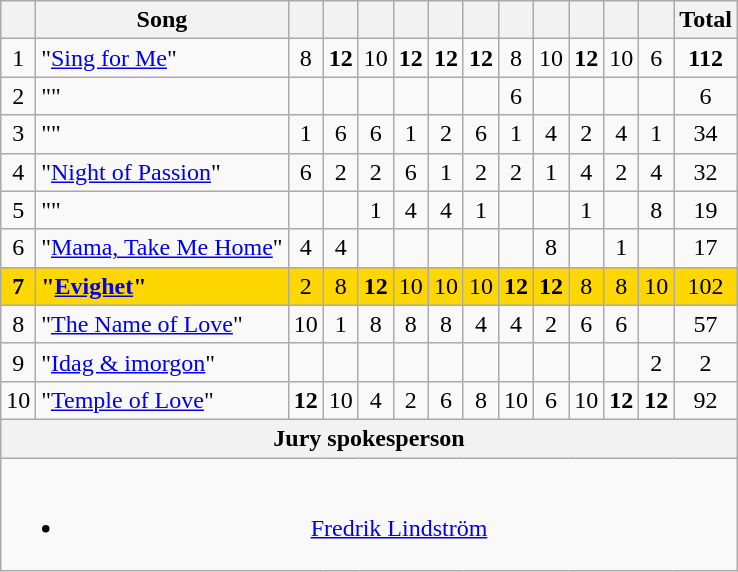<table class="wikitable" style="margin: 1em auto 1em auto; text-align:center;">
<tr>
<th></th>
<th>Song</th>
<th></th>
<th></th>
<th></th>
<th></th>
<th></th>
<th></th>
<th></th>
<th></th>
<th></th>
<th></th>
<th></th>
<th>Total</th>
</tr>
<tr>
<td>1</td>
<td align="left">"<a href='#'>Sing for Me</a>"</td>
<td>8</td>
<td><strong>12</strong></td>
<td>10</td>
<td><strong>12</strong></td>
<td><strong>12</strong></td>
<td><strong>12</strong></td>
<td>8</td>
<td>10</td>
<td><strong>12</strong></td>
<td>10</td>
<td>6</td>
<td><strong>112</strong></td>
</tr>
<tr>
<td>2</td>
<td align="left">""</td>
<td></td>
<td></td>
<td></td>
<td></td>
<td></td>
<td></td>
<td>6</td>
<td></td>
<td></td>
<td></td>
<td></td>
<td>6</td>
</tr>
<tr>
<td>3</td>
<td align="left">""</td>
<td>1</td>
<td>6</td>
<td>6</td>
<td>1</td>
<td>2</td>
<td>6</td>
<td>1</td>
<td>4</td>
<td>2</td>
<td>4</td>
<td>1</td>
<td>34</td>
</tr>
<tr>
<td>4</td>
<td align="left">"<a href='#'>Night of Passion</a>"</td>
<td>6</td>
<td>2</td>
<td>2</td>
<td>6</td>
<td>1</td>
<td>2</td>
<td>2</td>
<td>1</td>
<td>4</td>
<td>2</td>
<td>4</td>
<td>32</td>
</tr>
<tr>
<td>5</td>
<td align="left">""</td>
<td></td>
<td></td>
<td>1</td>
<td>4</td>
<td>4</td>
<td>1</td>
<td></td>
<td></td>
<td>1</td>
<td></td>
<td>8</td>
<td>19</td>
</tr>
<tr>
<td>6</td>
<td align="left">"<a href='#'>Mama, Take Me Home</a>"</td>
<td>4</td>
<td>4</td>
<td></td>
<td></td>
<td></td>
<td></td>
<td></td>
<td>8</td>
<td></td>
<td>1</td>
<td></td>
<td>17</td>
</tr>
<tr style="background:gold;">
<td><strong>7</strong></td>
<td align="left"><strong>"<a href='#'><span>Evighet</span></a>"</strong></td>
<td>2</td>
<td>8</td>
<td><strong>12</strong></td>
<td>10</td>
<td>10</td>
<td>10</td>
<td><strong>12</strong></td>
<td><strong>12</strong></td>
<td>8</td>
<td>8</td>
<td>10</td>
<td>102</td>
</tr>
<tr>
<td>8</td>
<td align="left">"<a href='#'>The Name of Love</a>"</td>
<td>10</td>
<td>1</td>
<td>8</td>
<td>8</td>
<td>8</td>
<td>4</td>
<td>4</td>
<td>2</td>
<td>6</td>
<td>6</td>
<td></td>
<td>57</td>
</tr>
<tr>
<td>9</td>
<td align="left">"<a href='#'><span>Idag & imorgon</span></a>"</td>
<td></td>
<td></td>
<td></td>
<td></td>
<td></td>
<td></td>
<td></td>
<td></td>
<td></td>
<td></td>
<td>2</td>
<td>2</td>
</tr>
<tr>
<td>10</td>
<td align="left">"<a href='#'>Temple of Love</a>"</td>
<td><strong>12</strong></td>
<td>10</td>
<td>4</td>
<td>2</td>
<td>6</td>
<td>8</td>
<td>10</td>
<td>6</td>
<td>10</td>
<td><strong>12</strong></td>
<td><strong>12</strong></td>
<td>92</td>
</tr>
<tr class="sortbottom">
<th colspan="14">Jury spokesperson</th>
</tr>
<tr class="sortbottom">
<td colspan="14"><br><ul><li><a href='#'>Fredrik Lindström</a></li></ul></td>
</tr>
</table>
